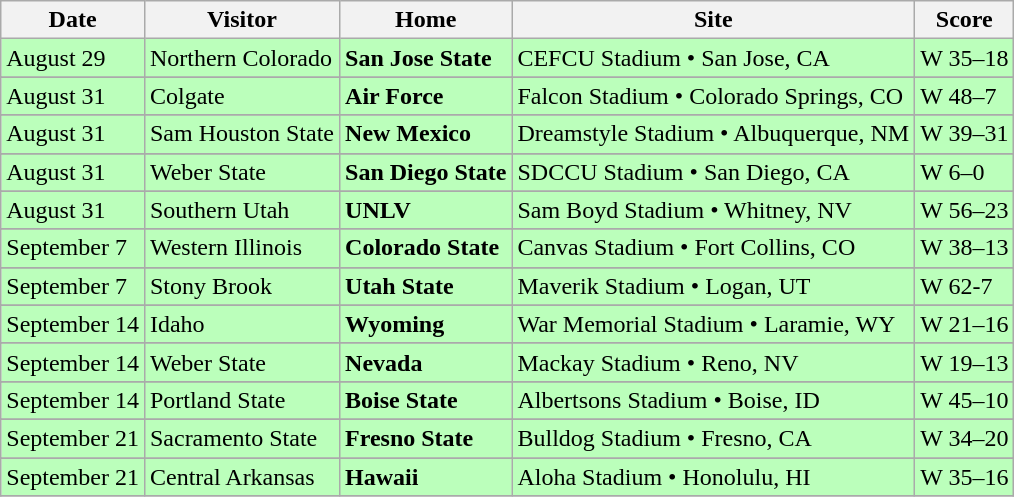<table class="wikitable">
<tr>
<th>Date</th>
<th>Visitor</th>
<th>Home</th>
<th>Site</th>
<th>Score</th>
</tr>
<tr style="background:#bfb">
<td>August 29</td>
<td>Northern Colorado</td>
<td><strong>San Jose State</strong></td>
<td>CEFCU Stadium • San Jose, CA</td>
<td>W 35–18</td>
</tr>
<tr>
</tr>
<tr style="background:#bfb">
<td>August 31</td>
<td>Colgate</td>
<td><strong>Air Force</strong></td>
<td>Falcon Stadium • Colorado Springs, CO</td>
<td>W 48–7</td>
</tr>
<tr>
</tr>
<tr style="background:#bfb">
<td>August 31</td>
<td>Sam Houston State</td>
<td><strong>New Mexico</strong></td>
<td>Dreamstyle Stadium • Albuquerque, NM</td>
<td>W 39–31</td>
</tr>
<tr>
</tr>
<tr style="background:#bfb">
<td>August 31</td>
<td>Weber State</td>
<td><strong>San Diego State</strong></td>
<td>SDCCU Stadium • San Diego, CA</td>
<td>W 6–0</td>
</tr>
<tr>
</tr>
<tr style="background:#bfb">
<td>August 31</td>
<td>Southern Utah</td>
<td><strong>UNLV</strong></td>
<td>Sam Boyd Stadium • Whitney, NV</td>
<td>W 56–23</td>
</tr>
<tr>
</tr>
<tr style="background:#bfb">
<td>September 7</td>
<td>Western Illinois</td>
<td><strong>Colorado State</strong></td>
<td>Canvas Stadium • Fort Collins, CO</td>
<td>W 38–13</td>
</tr>
<tr>
</tr>
<tr style="background:#bfb">
<td>September 7</td>
<td>Stony Brook</td>
<td><strong>Utah State</strong></td>
<td>Maverik Stadium • Logan, UT</td>
<td>W 62-7</td>
</tr>
<tr>
</tr>
<tr style="background:#bfb">
<td>September 14</td>
<td>Idaho</td>
<td><strong>Wyoming</strong></td>
<td>War Memorial Stadium • Laramie, WY</td>
<td>W 21–16</td>
</tr>
<tr>
</tr>
<tr style="background:#bfb">
<td>September 14</td>
<td>Weber State</td>
<td><strong>Nevada</strong></td>
<td>Mackay Stadium • Reno, NV</td>
<td>W 19–13</td>
</tr>
<tr>
</tr>
<tr style="background:#bfb">
<td>September 14</td>
<td>Portland State</td>
<td><strong>Boise State</strong></td>
<td>Albertsons Stadium • Boise, ID</td>
<td>W 45–10</td>
</tr>
<tr>
</tr>
<tr style="background:#bfb">
<td>September 21</td>
<td>Sacramento State</td>
<td><strong>Fresno State</strong></td>
<td>Bulldog Stadium • Fresno, CA</td>
<td>W 34–20</td>
</tr>
<tr>
</tr>
<tr style="background:#bfb">
<td>September 21</td>
<td>Central Arkansas</td>
<td><strong>Hawaii</strong></td>
<td>Aloha Stadium • Honolulu, HI</td>
<td>W 35–16</td>
</tr>
<tr>
</tr>
</table>
